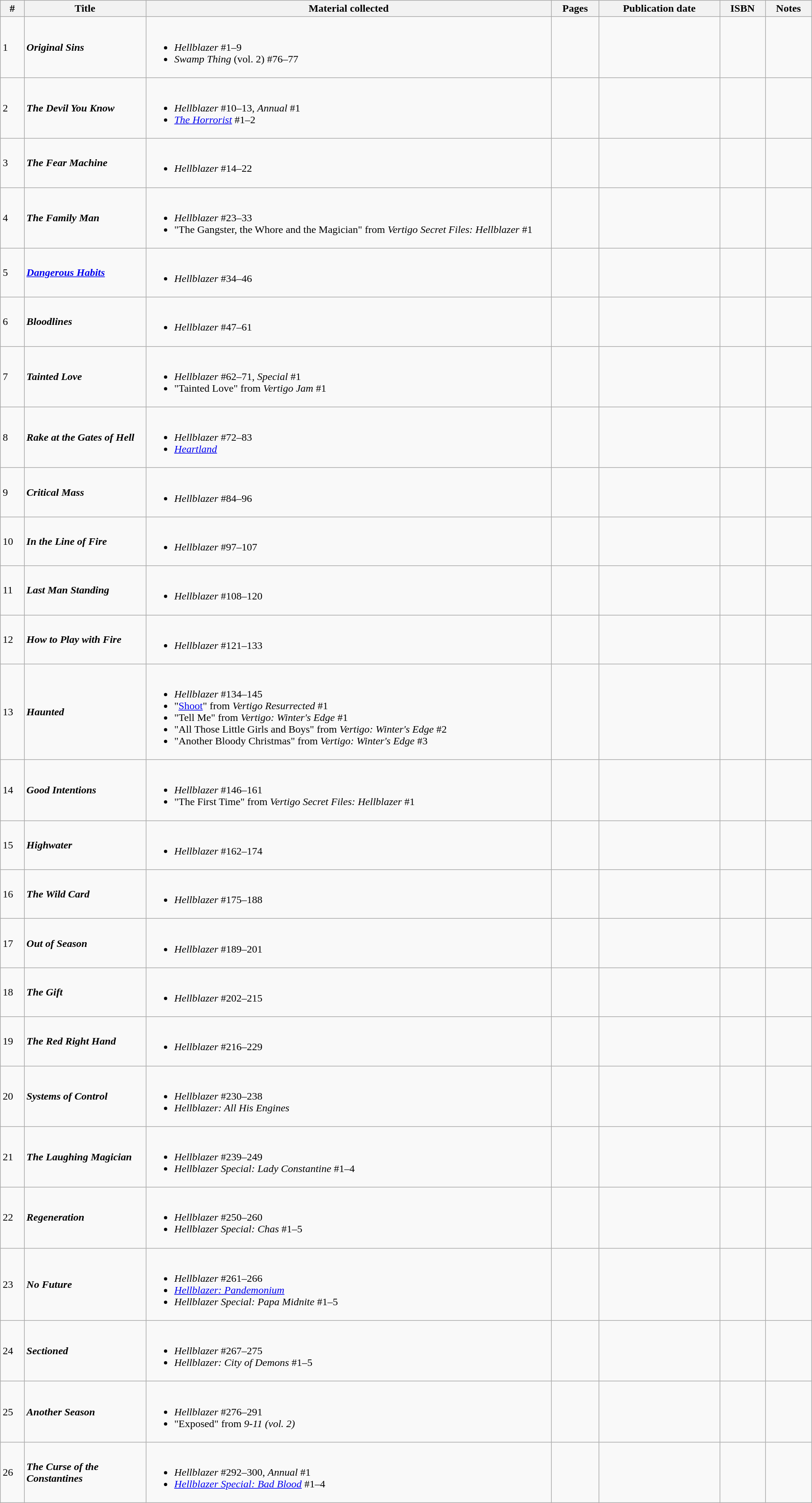<table class="wikitable">
<tr>
<th>#</th>
<th width="15%">Title</th>
<th width="50%">Material collected</th>
<th>Pages</th>
<th>Publication date</th>
<th>ISBN</th>
<th>Notes</th>
</tr>
<tr>
<td>1</td>
<td><strong><em>Original Sins</em></strong></td>
<td><br><ul><li><em>Hellblazer</em> #1–9</li><li><em>Swamp Thing</em> (vol. 2) #76–77</li></ul></td>
<td></td>
<td></td>
<td></td>
<td></td>
</tr>
<tr>
<td>2</td>
<td><strong><em>The Devil You Know</em></strong></td>
<td><br><ul><li><em>Hellblazer</em> #10–13, <em>Annual</em> #1</li><li><em><a href='#'>The Horrorist</a></em> #1–2</li></ul></td>
<td></td>
<td></td>
<td></td>
<td></td>
</tr>
<tr>
<td>3</td>
<td><strong><em>The Fear Machine</em></strong></td>
<td><br><ul><li><em>Hellblazer</em> #14–22</li></ul></td>
<td></td>
<td></td>
<td></td>
<td></td>
</tr>
<tr>
<td>4</td>
<td><strong><em>The Family Man</em></strong></td>
<td><br><ul><li><em>Hellblazer</em> #23–33</li><li>"The Gangster, the Whore and the Magician" from <em>Vertigo Secret Files: Hellblazer</em> #1</li></ul></td>
<td></td>
<td></td>
<td></td>
<td></td>
</tr>
<tr>
<td>5</td>
<td><strong><em><a href='#'>Dangerous Habits</a></em></strong></td>
<td><br><ul><li><em>Hellblazer</em> #34–46</li></ul></td>
<td></td>
<td></td>
<td></td>
<td></td>
</tr>
<tr>
<td>6</td>
<td><strong><em>Bloodlines</em></strong></td>
<td><br><ul><li><em>Hellblazer</em> #47–61</li></ul></td>
<td></td>
<td></td>
<td></td>
<td></td>
</tr>
<tr>
<td>7</td>
<td><strong><em>Tainted Love</em></strong></td>
<td><br><ul><li><em>Hellblazer</em> #62–71, <em>Special</em> #1</li><li>"Tainted Love" from <em>Vertigo Jam</em> #1</li></ul></td>
<td></td>
<td></td>
<td></td>
<td></td>
</tr>
<tr>
<td>8</td>
<td><strong><em>Rake at the Gates of Hell</em></strong></td>
<td><br><ul><li><em>Hellblazer</em> #72–83</li><li><em><a href='#'>Heartland</a></em></li></ul></td>
<td></td>
<td></td>
<td></td>
<td></td>
</tr>
<tr>
<td>9</td>
<td><strong><em>Critical Mass</em></strong></td>
<td><br><ul><li><em>Hellblazer</em> #84–96</li></ul></td>
<td></td>
<td></td>
<td></td>
<td></td>
</tr>
<tr>
<td>10</td>
<td><strong><em>In the Line of Fire</em></strong></td>
<td><br><ul><li><em>Hellblazer</em> #97–107</li></ul></td>
<td></td>
<td></td>
<td></td>
<td></td>
</tr>
<tr>
<td>11</td>
<td><strong><em>Last Man Standing</em></strong></td>
<td><br><ul><li><em>Hellblazer</em> #108–120</li></ul></td>
<td></td>
<td></td>
<td></td>
<td></td>
</tr>
<tr>
<td>12</td>
<td><strong><em>How to Play with Fire</em></strong></td>
<td><br><ul><li><em>Hellblazer</em> #121–133</li></ul></td>
<td></td>
<td></td>
<td></td>
<td></td>
</tr>
<tr>
<td>13</td>
<td><strong><em>Haunted</em></strong></td>
<td><br><ul><li><em>Hellblazer</em> #134–145</li><li>"<a href='#'>Shoot</a>" from <em>Vertigo Resurrected</em> #1</li><li>"Tell Me" from <em>Vertigo: Winter's Edge</em> #1</li><li>"All Those Little Girls and Boys" from <em>Vertigo: Winter's Edge</em> #2</li><li>"Another Bloody Christmas" from <em>Vertigo: Winter's Edge</em> #3</li></ul></td>
<td></td>
<td></td>
<td></td>
<td></td>
</tr>
<tr>
<td>14</td>
<td><strong><em>Good Intentions</em></strong></td>
<td><br><ul><li><em>Hellblazer</em> #146–161</li><li>"The First Time" from <em>Vertigo Secret Files: Hellblazer</em> #1</li></ul></td>
<td></td>
<td></td>
<td></td>
<td></td>
</tr>
<tr>
<td>15</td>
<td><strong><em>Highwater</em></strong></td>
<td><br><ul><li><em>Hellblazer</em> #162–174</li></ul></td>
<td></td>
<td></td>
<td></td>
<td></td>
</tr>
<tr>
<td>16</td>
<td><strong><em>The Wild Card</em></strong></td>
<td><br><ul><li><em>Hellblazer</em> #175–188</li></ul></td>
<td></td>
<td></td>
<td></td>
<td></td>
</tr>
<tr>
<td>17</td>
<td><strong><em>Out of Season</em></strong></td>
<td><br><ul><li><em>Hellblazer</em> #189–201</li></ul></td>
<td></td>
<td></td>
<td></td>
<td></td>
</tr>
<tr>
<td>18</td>
<td><strong><em>The Gift</em></strong></td>
<td><br><ul><li><em>Hellblazer</em> #202–215</li></ul></td>
<td></td>
<td></td>
<td></td>
<td></td>
</tr>
<tr>
<td>19</td>
<td><strong><em>The Red Right Hand</em></strong></td>
<td><br><ul><li><em>Hellblazer</em> #216–229</li></ul></td>
<td></td>
<td></td>
<td></td>
<td></td>
</tr>
<tr>
<td>20</td>
<td><strong><em>Systems of Control</em></strong></td>
<td><br><ul><li><em>Hellblazer</em> #230–238</li><li><em>Hellblazer: All His Engines</em></li></ul></td>
<td></td>
<td></td>
<td></td>
<td></td>
</tr>
<tr>
<td>21</td>
<td><strong><em>The Laughing Magician</em></strong></td>
<td><br><ul><li><em>Hellblazer</em> #239–249</li><li><em>Hellblazer Special: Lady Constantine</em> #1–4</li></ul></td>
<td></td>
<td></td>
<td></td>
<td></td>
</tr>
<tr>
<td>22</td>
<td><strong><em>Regeneration</em></strong></td>
<td><br><ul><li><em>Hellblazer</em> #250–260</li><li><em>Hellblazer Special: Chas</em> #1–5</li></ul></td>
<td></td>
<td></td>
<td></td>
<td></td>
</tr>
<tr>
<td>23</td>
<td><strong><em>No Future</em></strong></td>
<td><br><ul><li><em>Hellblazer</em> #261–266</li><li><em><a href='#'>Hellblazer: Pandemonium</a></em></li><li><em>Hellblazer Special: Papa Midnite</em> #1–5</li></ul></td>
<td></td>
<td></td>
<td></td>
<td></td>
</tr>
<tr>
<td>24</td>
<td><strong><em>Sectioned</em></strong></td>
<td><br><ul><li><em>Hellblazer</em> #267–275</li><li><em>Hellblazer: City of Demons</em> #1–5</li></ul></td>
<td></td>
<td></td>
<td></td>
<td></td>
</tr>
<tr>
<td>25</td>
<td><strong><em>Another Season</em></strong></td>
<td><br><ul><li><em>Hellblazer</em> #276–291</li><li>"Exposed" from <em>9-11 (vol. 2)</em></li></ul></td>
<td></td>
<td></td>
<td></td>
<td></td>
</tr>
<tr>
<td>26</td>
<td><strong><em>The Curse of the Constantines</em></strong></td>
<td><br><ul><li><em>Hellblazer</em> #292–300, <em>Annual</em> #1</li><li><em><a href='#'>Hellblazer Special: Bad Blood</a></em> #1–4</li></ul></td>
<td></td>
<td></td>
<td></td>
<td></td>
</tr>
</table>
